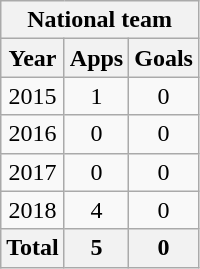<table class="wikitable" style="text-align:center">
<tr>
<th colspan=3>National team</th>
</tr>
<tr>
<th>Year</th>
<th>Apps</th>
<th>Goals</th>
</tr>
<tr>
<td>2015</td>
<td>1</td>
<td>0</td>
</tr>
<tr>
<td>2016</td>
<td>0</td>
<td>0</td>
</tr>
<tr>
<td>2017</td>
<td>0</td>
<td>0</td>
</tr>
<tr>
<td>2018</td>
<td>4</td>
<td>0</td>
</tr>
<tr>
<th>Total</th>
<th>5</th>
<th>0</th>
</tr>
</table>
